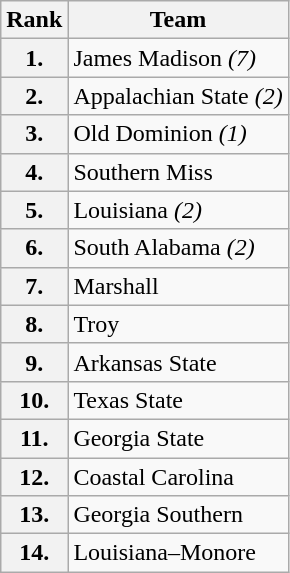<table class="wikitable">
<tr>
<th>Rank</th>
<th>Team</th>
</tr>
<tr>
<th>1.</th>
<td>James Madison <em>(7)</em></td>
</tr>
<tr>
<th>2.</th>
<td>Appalachian State <em>(2)</em></td>
</tr>
<tr>
<th>3.</th>
<td>Old Dominion <em>(1)</em></td>
</tr>
<tr>
<th>4.</th>
<td>Southern Miss</td>
</tr>
<tr>
<th>5.</th>
<td>Louisiana <em>(2)</em></td>
</tr>
<tr>
<th>6.</th>
<td>South Alabama <em>(2)</em></td>
</tr>
<tr>
<th>7.</th>
<td>Marshall</td>
</tr>
<tr>
<th>8.</th>
<td>Troy</td>
</tr>
<tr>
<th>9.</th>
<td>Arkansas State</td>
</tr>
<tr>
<th>10.</th>
<td>Texas State</td>
</tr>
<tr>
<th>11.</th>
<td>Georgia State</td>
</tr>
<tr>
<th>12.</th>
<td>Coastal Carolina</td>
</tr>
<tr>
<th>13.</th>
<td>Georgia Southern</td>
</tr>
<tr>
<th>14.</th>
<td>Louisiana–Monore</td>
</tr>
</table>
